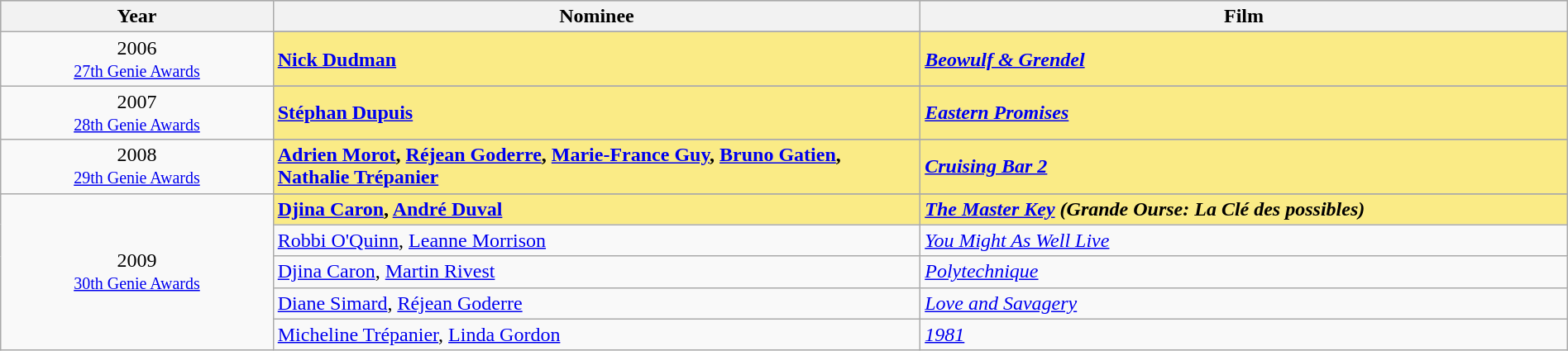<table class="wikitable" style="width:100%;">
<tr style="background:#bebebe;">
<th style="width:8%;">Year</th>
<th style="width:19%;">Nominee</th>
<th style="width:19%;">Film</th>
</tr>
<tr>
<td rowspan="2" align="center">2006 <br> <small><a href='#'>27th Genie Awards</a></small></td>
</tr>
<tr style="background:#FAEB86;">
<td><strong><a href='#'>Nick Dudman</a></strong></td>
<td><strong><em><a href='#'>Beowulf & Grendel</a></em></strong></td>
</tr>
<tr>
<td rowspan="2" align="center">2007 <br> <small><a href='#'>28th Genie Awards</a></small></td>
</tr>
<tr style="background:#FAEB86;">
<td><strong><a href='#'>Stéphan Dupuis</a></strong></td>
<td><strong><em><a href='#'>Eastern Promises</a></em></strong></td>
</tr>
<tr>
<td rowspan="2" align="center">2008 <br> <small><a href='#'>29th Genie Awards</a></small></td>
</tr>
<tr style="background:#FAEB86;">
<td><strong><a href='#'>Adrien Morot</a>, <a href='#'>Réjean Goderre</a>, <a href='#'>Marie-France Guy</a>, <a href='#'>Bruno Gatien</a>, <a href='#'>Nathalie Trépanier</a></strong></td>
<td><strong><em><a href='#'>Cruising Bar 2</a></em></strong></td>
</tr>
<tr>
<td rowspan="6" align="center">2009 <br> <small><a href='#'>30th Genie Awards</a></small></td>
</tr>
<tr style="background:#FAEB86;">
<td><strong><a href='#'>Djina Caron</a>, <a href='#'>André Duval</a></strong></td>
<td><strong><em><a href='#'>The Master Key</a> (Grande Ourse: La Clé des possibles)</em></strong></td>
</tr>
<tr>
<td><a href='#'>Robbi O'Quinn</a>, <a href='#'>Leanne Morrison</a></td>
<td><em><a href='#'>You Might As Well Live</a></em></td>
</tr>
<tr>
<td><a href='#'>Djina Caron</a>, <a href='#'>Martin Rivest</a></td>
<td><em><a href='#'>Polytechnique</a></em></td>
</tr>
<tr>
<td><a href='#'>Diane Simard</a>, <a href='#'>Réjean Goderre</a></td>
<td><em><a href='#'>Love and Savagery</a></em></td>
</tr>
<tr>
<td><a href='#'>Micheline Trépanier</a>, <a href='#'>Linda Gordon</a></td>
<td><em><a href='#'>1981</a></em></td>
</tr>
</table>
